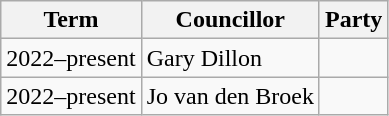<table class="wikitable">
<tr>
<th>Term</th>
<th>Councillor</th>
<th colspan=2>Party</th>
</tr>
<tr>
<td>2022–present</td>
<td>Gary Dillon</td>
<td></td>
</tr>
<tr>
<td>2022–present</td>
<td>Jo van den Broek</td>
<td></td>
</tr>
</table>
